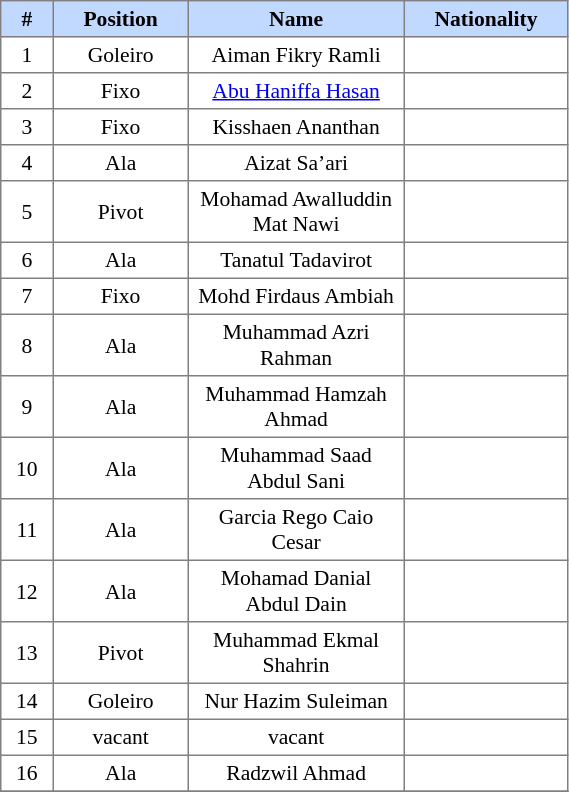<table border=1 style="border-collapse:collapse; font-size:90%;" cellpadding=3 cellspacing=0 width=30%>
<tr bgcolor=#C1D8FF>
<th width=2%>#</th>
<th width=5%>Position</th>
<th width=10%>Name</th>
<th width=5%>Nationality</th>
</tr>
<tr align=center>
<td>1</td>
<td>Goleiro</td>
<td>Aiman Fikry Ramli</td>
<td></td>
</tr>
<tr align=center>
<td>2</td>
<td>Fixo</td>
<td><a href='#'>Abu Haniffa Hasan</a></td>
<td></td>
</tr>
<tr align=center>
<td>3</td>
<td>Fixo</td>
<td>Kisshaen Ananthan</td>
<td></td>
</tr>
<tr align=center>
<td>4</td>
<td>Ala</td>
<td>Aizat Sa’ari</td>
<td></td>
</tr>
<tr align=center>
<td>5</td>
<td>Pivot</td>
<td>Mohamad Awalluddin Mat Nawi</td>
<td></td>
</tr>
<tr align=center>
<td>6</td>
<td>Ala</td>
<td>Tanatul Tadavirot</td>
<td></td>
</tr>
<tr align=center>
<td>7</td>
<td>Fixo</td>
<td>Mohd Firdaus Ambiah</td>
<td></td>
</tr>
<tr align=center>
<td>8</td>
<td>Ala</td>
<td>Muhammad Azri Rahman</td>
<td></td>
</tr>
<tr align=center>
<td>9</td>
<td>Ala</td>
<td>Muhammad Hamzah Ahmad</td>
<td></td>
</tr>
<tr align=center>
<td>10</td>
<td>Ala</td>
<td>Muhammad Saad Abdul Sani</td>
<td></td>
</tr>
<tr align=center>
<td>11</td>
<td>Ala</td>
<td>Garcia Rego Caio Cesar</td>
<td></td>
</tr>
<tr align=center>
<td>12</td>
<td>Ala</td>
<td>Mohamad Danial Abdul Dain</td>
<td></td>
</tr>
<tr align=center>
<td>13</td>
<td>Pivot</td>
<td>Muhammad Ekmal Shahrin</td>
<td></td>
</tr>
<tr align=center>
<td>14</td>
<td>Goleiro</td>
<td>Nur Hazim Suleiman</td>
<td></td>
</tr>
<tr align=center>
<td>15</td>
<td>vacant</td>
<td>vacant</td>
<td></td>
</tr>
<tr align=center>
<td>16</td>
<td>Ala</td>
<td>Radzwil Ahmad</td>
<td></td>
</tr>
<tr align=center>
</tr>
</table>
